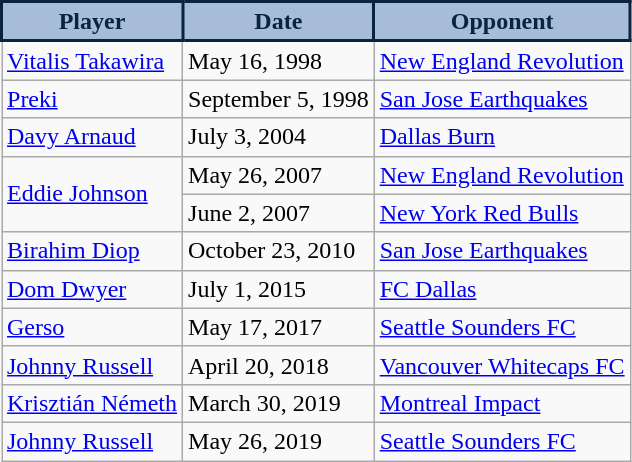<table class="wikitable">
<tr>
<th style="background:#A7BCD6; color:#0C2340; border:2px solid #0C2340;">Player</th>
<th style="background:#A7BCD6; color:#0C2340; border:2px solid #0C2340;">Date</th>
<th style="background:#A7BCD6; color:#0C2340; border:2px solid #0C2340;">Opponent</th>
</tr>
<tr>
<td> <a href='#'>Vitalis Takawira</a></td>
<td>May 16, 1998</td>
<td><a href='#'>New England Revolution</a></td>
</tr>
<tr>
<td> <a href='#'>Preki</a></td>
<td>September 5, 1998</td>
<td><a href='#'>San Jose Earthquakes</a></td>
</tr>
<tr>
<td> <a href='#'>Davy Arnaud</a></td>
<td>July 3, 2004</td>
<td><a href='#'>Dallas Burn</a></td>
</tr>
<tr>
<td rowspan="2"> <a href='#'>Eddie Johnson</a></td>
<td>May 26, 2007</td>
<td><a href='#'>New England Revolution</a></td>
</tr>
<tr>
<td>June 2, 2007</td>
<td><a href='#'>New York Red Bulls</a></td>
</tr>
<tr>
<td> <a href='#'>Birahim Diop</a></td>
<td>October 23, 2010</td>
<td><a href='#'>San Jose Earthquakes</a></td>
</tr>
<tr>
<td> <a href='#'>Dom Dwyer</a></td>
<td>July 1, 2015</td>
<td><a href='#'>FC Dallas</a></td>
</tr>
<tr>
<td> <a href='#'>Gerso</a></td>
<td>May 17, 2017</td>
<td><a href='#'>Seattle Sounders FC</a></td>
</tr>
<tr>
<td> <a href='#'>Johnny Russell</a></td>
<td>April 20, 2018</td>
<td><a href='#'>Vancouver Whitecaps FC</a></td>
</tr>
<tr>
<td> <a href='#'>Krisztián Németh</a></td>
<td>March 30, 2019</td>
<td><a href='#'>Montreal Impact</a></td>
</tr>
<tr>
<td> <a href='#'>Johnny Russell</a></td>
<td>May 26, 2019</td>
<td><a href='#'>Seattle Sounders FC</a></td>
</tr>
</table>
